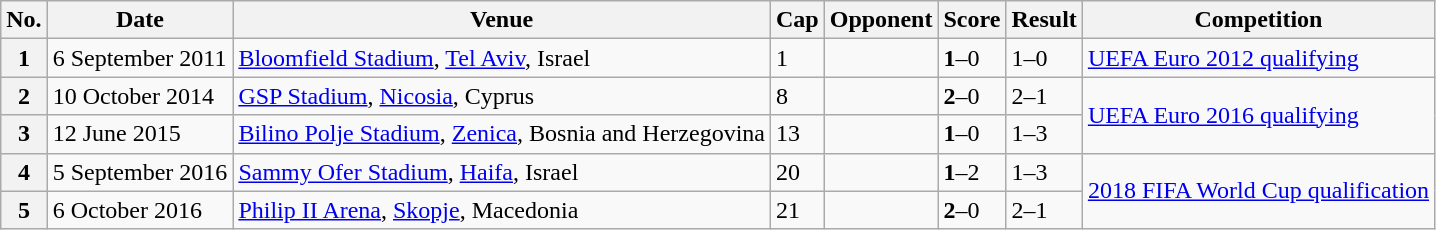<table class="wikitable sortable plainrowheaders">
<tr>
<th scope=col>No.</th>
<th scope=col data-sort-type=date>Date</th>
<th scope=col>Venue</th>
<th scope=col>Cap</th>
<th scope=col>Opponent</th>
<th scope=col>Score</th>
<th scope=col>Result</th>
<th scope=col>Competition</th>
</tr>
<tr>
<th scope=row>1</th>
<td>6 September 2011</td>
<td><a href='#'>Bloomfield Stadium</a>, <a href='#'>Tel Aviv</a>, Israel</td>
<td>1</td>
<td></td>
<td><strong>1</strong>–0</td>
<td>1–0</td>
<td><a href='#'>UEFA Euro 2012 qualifying</a></td>
</tr>
<tr>
<th scope=row>2</th>
<td>10 October 2014</td>
<td><a href='#'>GSP Stadium</a>, <a href='#'>Nicosia</a>, Cyprus</td>
<td>8</td>
<td></td>
<td><strong>2</strong>–0</td>
<td>2–1</td>
<td rowspan=2><a href='#'>UEFA Euro 2016 qualifying</a></td>
</tr>
<tr>
<th scope=row>3</th>
<td>12 June 2015</td>
<td><a href='#'>Bilino Polje Stadium</a>, <a href='#'>Zenica</a>, Bosnia and Herzegovina</td>
<td>13</td>
<td></td>
<td><strong>1</strong>–0</td>
<td>1–3</td>
</tr>
<tr>
<th scope=row>4</th>
<td>5 September 2016</td>
<td><a href='#'>Sammy Ofer Stadium</a>, <a href='#'>Haifa</a>, Israel</td>
<td>20</td>
<td></td>
<td><strong>1</strong>–2</td>
<td>1–3</td>
<td rowspan=2><a href='#'>2018 FIFA World Cup qualification</a></td>
</tr>
<tr>
<th scope=row>5</th>
<td>6 October 2016</td>
<td><a href='#'>Philip II Arena</a>, <a href='#'>Skopje</a>, Macedonia</td>
<td>21</td>
<td></td>
<td><strong>2</strong>–0</td>
<td>2–1</td>
</tr>
</table>
